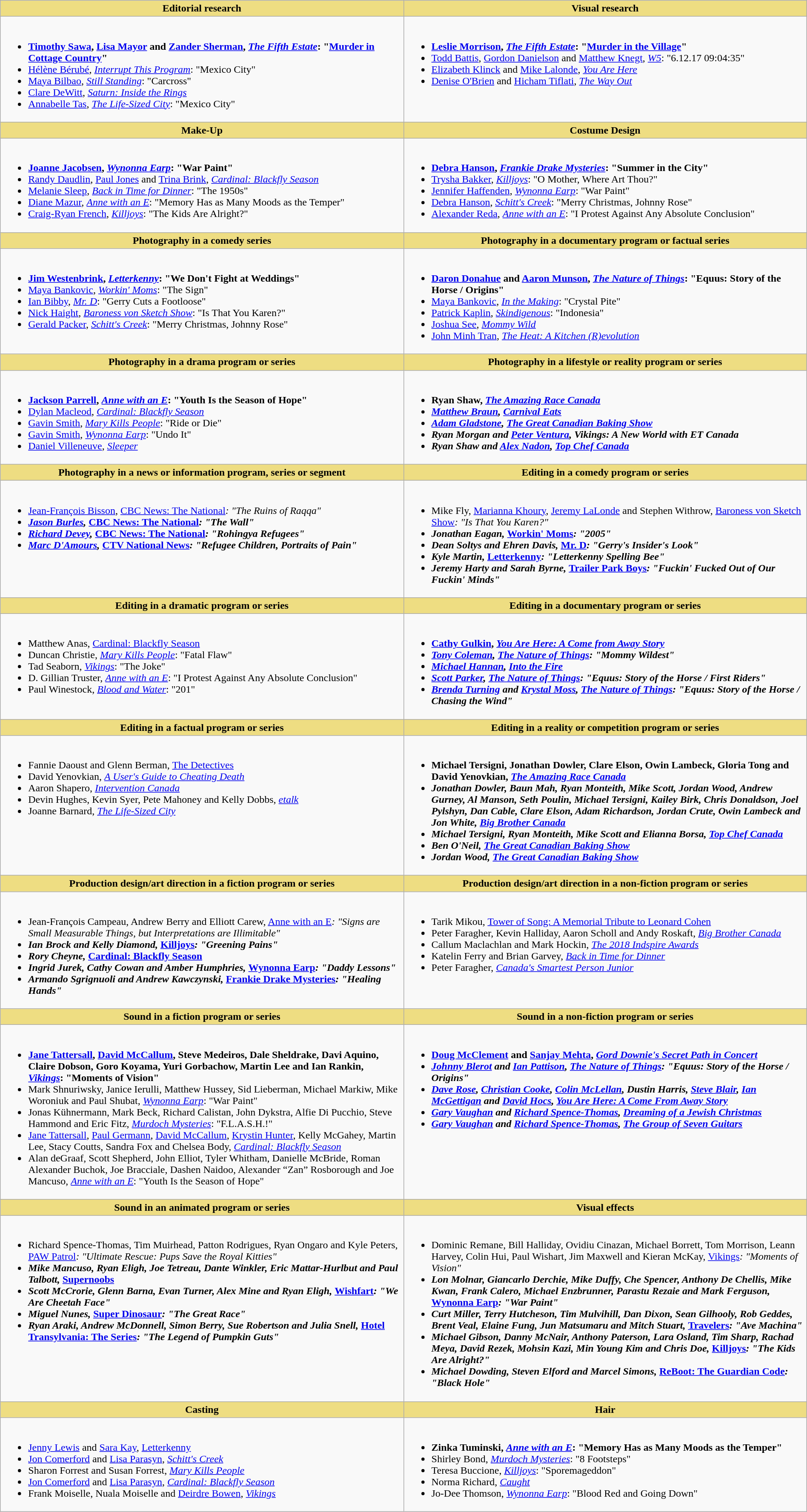<table class=wikitable width="100%">
<tr>
<th style="background:#EEDD82; width:50%">Editorial research</th>
<th style="background:#EEDD82; width:50%">Visual research</th>
</tr>
<tr>
<td valign="top"><br><ul><li> <strong><a href='#'>Timothy Sawa</a>, <a href='#'>Lisa Mayor</a> and <a href='#'>Zander Sherman</a>, <em><a href='#'>The Fifth Estate</a></em>: "<a href='#'>Murder in Cottage Country</a>"</strong></li><li><a href='#'>Hélène Bérubé</a>, <em><a href='#'>Interrupt This Program</a></em>: "Mexico City"</li><li><a href='#'>Maya Bilbao</a>, <em><a href='#'>Still Standing</a></em>: "Carcross"</li><li><a href='#'>Clare DeWitt</a>, <em><a href='#'>Saturn: Inside the Rings</a></em></li><li><a href='#'>Annabelle Tas</a>, <em><a href='#'>The Life-Sized City</a></em>: "Mexico City"</li></ul></td>
<td valign="top"><br><ul><li> <strong><a href='#'>Leslie Morrison</a>, <em><a href='#'>The Fifth Estate</a></em>: "<a href='#'>Murder in the Village</a>"</strong></li><li><a href='#'>Todd Battis</a>, <a href='#'>Gordon Danielson</a> and <a href='#'>Matthew Knegt</a>, <em><a href='#'>W5</a></em>: "6.12.17 09:04:35"</li><li><a href='#'>Elizabeth Klinck</a> and <a href='#'>Mike Lalonde</a>, <em><a href='#'>You Are Here</a></em></li><li><a href='#'>Denise O'Brien</a> and <a href='#'>Hicham Tiflati</a>, <em><a href='#'>The Way Out</a></em></li></ul></td>
</tr>
<tr>
<th style="background:#EEDD82; width:50%">Make-Up</th>
<th style="background:#EEDD82; width:50%">Costume Design</th>
</tr>
<tr>
<td valign="top"><br><ul><li> <strong><a href='#'>Joanne Jacobsen</a>, <em><a href='#'>Wynonna Earp</a></em>: "War Paint"</strong></li><li><a href='#'>Randy Daudlin</a>, <a href='#'>Paul Jones</a> and <a href='#'>Trina Brink</a>, <em><a href='#'>Cardinal: Blackfly Season</a></em></li><li><a href='#'>Melanie Sleep</a>, <em><a href='#'>Back in Time for Dinner</a></em>: "The 1950s"</li><li><a href='#'>Diane Mazur</a>, <em><a href='#'>Anne with an E</a></em>: "Memory Has as Many Moods as the Temper"</li><li><a href='#'>Craig-Ryan French</a>, <em><a href='#'>Killjoys</a></em>: "The Kids Are Alright?"</li></ul></td>
<td valign="top"><br><ul><li> <strong><a href='#'>Debra Hanson</a>, <em><a href='#'>Frankie Drake Mysteries</a></em>: "Summer in the City"</strong></li><li><a href='#'>Trysha Bakker</a>, <em><a href='#'>Killjoys</a></em>: "O Mother, Where Art Thou?"</li><li><a href='#'>Jennifer Haffenden</a>, <em><a href='#'>Wynonna Earp</a></em>: "War Paint"</li><li><a href='#'>Debra Hanson</a>, <em><a href='#'>Schitt's Creek</a></em>: "Merry Christmas, Johnny Rose"</li><li><a href='#'>Alexander Reda</a>, <em><a href='#'>Anne with an E</a></em>: "I Protest Against Any Absolute Conclusion"</li></ul></td>
</tr>
<tr>
<th style="background:#EEDD82; width:50%">Photography in a comedy series</th>
<th style="background:#EEDD82; width:50%">Photography in a documentary program or factual series</th>
</tr>
<tr>
<td valign="top"><br><ul><li> <strong><a href='#'>Jim Westenbrink</a>, <em><a href='#'>Letterkenny</a></em>: "We Don't Fight at Weddings"</strong></li><li><a href='#'>Maya Bankovic</a>, <em><a href='#'>Workin' Moms</a></em>: "The Sign"</li><li><a href='#'>Ian Bibby</a>, <em><a href='#'>Mr. D</a></em>: "Gerry Cuts a Footloose"</li><li><a href='#'>Nick Haight</a>, <em><a href='#'>Baroness von Sketch Show</a></em>: "Is That You Karen?"</li><li><a href='#'>Gerald Packer</a>, <em><a href='#'>Schitt's Creek</a></em>: "Merry Christmas, Johnny Rose"</li></ul></td>
<td valign="top"><br><ul><li> <strong><a href='#'>Daron Donahue</a> and <a href='#'>Aaron Munson</a>, <em><a href='#'>The Nature of Things</a></em>: "Equus: Story of the Horse / Origins"</strong></li><li><a href='#'>Maya Bankovic</a>, <em><a href='#'>In the Making</a></em>: "Crystal Pite"</li><li><a href='#'>Patrick Kaplin</a>, <em><a href='#'>Skindigenous</a></em>: "Indonesia"</li><li><a href='#'>Joshua See</a>, <em><a href='#'>Mommy Wild</a></em></li><li><a href='#'>John Minh Tran</a>, <em><a href='#'>The Heat: A Kitchen (R)evolution</a></em></li></ul></td>
</tr>
<tr>
<th style="background:#EEDD82; width:50%">Photography in a drama program or series</th>
<th style="background:#EEDD82; width:50%">Photography in a lifestyle or reality program or series</th>
</tr>
<tr>
<td valign="top"><br><ul><li> <strong><a href='#'>Jackson Parrell</a>, <em><a href='#'>Anne with an E</a></em>: "Youth Is the Season of Hope"</strong></li><li><a href='#'>Dylan Macleod</a>, <em><a href='#'>Cardinal: Blackfly Season</a></em></li><li><a href='#'>Gavin Smith</a>, <em><a href='#'>Mary Kills People</a></em>: "Ride or Die"</li><li><a href='#'>Gavin Smith</a>, <em><a href='#'>Wynonna Earp</a></em>: "Undo It"</li><li><a href='#'>Daniel Villeneuve</a>, <em><a href='#'>Sleeper</a></em></li></ul></td>
<td valign="top"><br><ul><li> <strong>Ryan Shaw, <em><a href='#'>The Amazing Race Canada</a><strong><em></li><li><a href='#'>Matthew Braun</a>, </em><a href='#'>Carnival Eats</a><em></li><li><a href='#'>Adam Gladstone</a>, </em><a href='#'>The Great Canadian Baking Show</a><em></li><li>Ryan Morgan and <a href='#'>Peter Ventura</a>, </em>Vikings: A New World with ET Canada<em></li><li>Ryan Shaw and <a href='#'>Alex Nadon</a>, </em><a href='#'>Top Chef Canada</a><em></li></ul></td>
</tr>
<tr>
<th style="background:#EEDD82; width:50%">Photography in a news or information program, series or segment</th>
<th style="background:#EEDD82; width:50%">Editing in a comedy program or series</th>
</tr>
<tr>
<td valign="top"><br><ul><li> </strong><a href='#'>Jean-François Bisson</a>, </em><a href='#'>CBC News: The National</a><em>: "The Ruins of Raqqa"<strong></li><li><a href='#'>Jason Burles</a>, </em><a href='#'>CBC News: The National</a><em>: "The Wall"</li><li><a href='#'>Richard Devey</a>, </em><a href='#'>CBC News: The National</a><em>: "Rohingya Refugees"</li><li><a href='#'>Marc D'Amours</a>, </em><a href='#'>CTV National News</a><em>: "Refugee Children, Portraits of Pain"</li></ul></td>
<td valign="top"><br><ul><li> </strong>Mike Fly, <a href='#'>Marianna Khoury</a>, <a href='#'>Jeremy LaLonde</a> and Stephen Withrow, </em><a href='#'>Baroness von Sketch Show</a><em>: "Is That You Karen?"<strong></li><li>Jonathan Eagan, </em><a href='#'>Workin' Moms</a><em>: "2005"</li><li>Dean Soltys and Ehren Davis, </em><a href='#'>Mr. D</a><em>: "Gerry's Insider's Look"</li><li>Kyle Martin, </em><a href='#'>Letterkenny</a><em>: "Letterkenny Spelling Bee"</li><li>Jeremy Harty and Sarah Byrne, </em><a href='#'>Trailer Park Boys</a><em>: "Fuckin' Fucked Out of Our Fuckin' Minds"</li></ul></td>
</tr>
<tr>
<th style="background:#EEDD82; width:50%">Editing in a dramatic program or series</th>
<th style="background:#EEDD82; width:50%">Editing in a documentary program or series</th>
</tr>
<tr>
<td valign="top"><br><ul><li> </strong>Matthew Anas, </em><a href='#'>Cardinal: Blackfly Season</a></em></strong></li><li>Duncan Christie, <em><a href='#'>Mary Kills People</a></em>: "Fatal Flaw"</li><li>Tad Seaborn, <em><a href='#'>Vikings</a></em>: "The Joke"</li><li>D. Gillian Truster, <em><a href='#'>Anne with an E</a></em>: "I Protest Against Any Absolute Conclusion"</li><li>Paul Winestock, <em><a href='#'>Blood and Water</a></em>: "201"</li></ul></td>
<td valign="top"><br><ul><li> <strong><a href='#'>Cathy Gulkin</a>, <em><a href='#'>You Are Here: A Come from Away Story</a><strong><em></li><li><a href='#'>Tony Coleman</a>, </em><a href='#'>The Nature of Things</a><em>: "Mommy Wildest"</li><li><a href='#'>Michael Hannan</a>, </em><a href='#'>Into the Fire</a><em></li><li><a href='#'>Scott Parker</a>, </em><a href='#'>The Nature of Things</a><em>: "Equus: Story of the Horse / First Riders"</li><li><a href='#'>Brenda Turning</a> and <a href='#'>Krystal Moss</a>, </em><a href='#'>The Nature of Things</a><em>: "Equus: Story of the Horse / Chasing the Wind"</li></ul></td>
</tr>
<tr>
<th style="background:#EEDD82; width:50%">Editing in a factual program or series</th>
<th style="background:#EEDD82; width:50%">Editing in a reality or competition program or series</th>
</tr>
<tr>
<td valign="top"><br><ul><li> </strong>Fannie Daoust and Glenn Berman, </em><a href='#'>The Detectives</a></em></strong></li><li>David Yenovkian, <em><a href='#'>A User's Guide to Cheating Death</a></em></li><li>Aaron Shapero, <em><a href='#'>Intervention Canada</a></em></li><li>Devin Hughes, Kevin Syer, Pete Mahoney and Kelly Dobbs, <em><a href='#'>etalk</a></em></li><li>Joanne Barnard, <em><a href='#'>The Life-Sized City</a></em></li></ul></td>
<td valign="top"><br><ul><li> <strong>Michael Tersigni, Jonathan Dowler, Clare Elson, Owin Lambeck, Gloria Tong and David Yenovkian, <em><a href='#'>The Amazing Race Canada</a><strong><em></li><li>Jonathan Dowler, Baun Mah, Ryan Monteith, Mike Scott, Jordan Wood, Andrew Gurney, Al Manson, Seth Poulin, Michael Tersigni, Kailey Birk, Chris Donaldson, Joel Pylshyn, Dan Cable, Clare Elson, Adam Richardson, Jordan Crute, Owin Lambeck and Jon White, </em><a href='#'>Big Brother Canada</a><em></li><li>Michael Tersigni, Ryan Monteith, Mike Scott and Elianna Borsa, </em><a href='#'>Top Chef Canada</a><em></li><li>Ben O'Neil, </em><a href='#'>The Great Canadian Baking Show</a><em></li><li>Jordan Wood, </em><a href='#'>The Great Canadian Baking Show</a><em></li></ul></td>
</tr>
<tr>
<th style="background:#EEDD82; width:50%">Production design/art direction in a fiction program or series</th>
<th style="background:#EEDD82; width:50%">Production design/art direction in a non-fiction program or series</th>
</tr>
<tr>
<td valign="top"><br><ul><li> </strong>Jean-François Campeau, Andrew Berry and Elliott Carew, </em><a href='#'>Anne with an E</a><em>: "Signs are Small Measurable Things, but Interpretations are Illimitable"<strong></li><li>Ian Brock and Kelly Diamond, </em><a href='#'>Killjoys</a><em>: "Greening Pains"</li><li>Rory Cheyne, </em><a href='#'>Cardinal: Blackfly Season</a><em></li><li>Ingrid Jurek, Cathy Cowan and Amber Humphries, </em><a href='#'>Wynonna Earp</a><em>: "Daddy Lessons"</li><li>Armando Sgrignuoli and Andrew Kawczynski, </em><a href='#'>Frankie Drake Mysteries</a><em>: "Healing Hands"</li></ul></td>
<td valign="top"><br><ul><li> </strong>Tarik Mikou, </em><a href='#'>Tower of Song: A Memorial Tribute to Leonard Cohen</a></em></strong></li><li>Peter Faragher, Kevin Halliday, Aaron Scholl and Andy Roskaft, <em><a href='#'>Big Brother Canada</a></em></li><li>Callum Maclachlan and Mark Hockin, <em><a href='#'>The 2018 Indspire Awards</a></em></li><li>Katelin Ferry and Brian Garvey, <em><a href='#'>Back in Time for Dinner</a></em></li><li>Peter Faragher, <em><a href='#'>Canada's Smartest Person Junior</a></em></li></ul></td>
</tr>
<tr>
<th style="background:#EEDD82; width:50%">Sound in a fiction program or series</th>
<th style="background:#EEDD82; width:50%">Sound in a non-fiction program or series</th>
</tr>
<tr>
<td valign="top"><br><ul><li> <strong><a href='#'>Jane Tattersall</a>, <a href='#'>David McCallum</a>, Steve Medeiros, Dale Sheldrake, Davi Aquino, Claire Dobson, Goro Koyama, Yuri Gorbachow, Martin Lee and Ian Rankin, <em><a href='#'>Vikings</a></em>: "Moments of Vision"</strong></li><li>Mark Shnuriwsky, Janice Ierulli, Matthew Hussey, Sid Lieberman, Michael Markiw, Mike Woroniuk and Paul Shubat, <em><a href='#'>Wynonna Earp</a></em>: "War Paint"</li><li>Jonas Kühnermann, Mark Beck, Richard Calistan, John Dykstra, Alfie Di Pucchio, Steve Hammond and Eric Fitz, <em><a href='#'>Murdoch Mysteries</a></em>: "F.L.A.S.H.!"</li><li><a href='#'>Jane Tattersall</a>, <a href='#'>Paul Germann</a>, <a href='#'>David McCallum</a>, <a href='#'>Krystin Hunter</a>, Kelly McGahey, Martin Lee, Stacy Coutts, Sandra Fox and Chelsea Body, <em><a href='#'>Cardinal: Blackfly Season</a></em></li><li>Alan deGraaf, Scott Shepherd, John Elliot, Tyler Whitham, Danielle McBride, Roman Alexander Buchok, Joe Bracciale, Dashen Naidoo, Alexander “Zan” Rosborough and Joe Mancuso, <em><a href='#'>Anne with an E</a></em>: "Youth Is the Season of Hope"</li></ul></td>
<td valign="top"><br><ul><li> <strong><a href='#'>Doug McClement</a> and <a href='#'>Sanjay Mehta</a>, <em><a href='#'>Gord Downie's Secret Path in Concert</a><strong><em></li><li><a href='#'>Johnny Blerot</a> and <a href='#'>Ian Pattison</a>, </em><a href='#'>The Nature of Things</a><em>: "Equus: Story of the Horse / Origins"</li><li><a href='#'>Dave Rose</a>, <a href='#'>Christian Cooke</a>, <a href='#'>Colin McLellan</a>, Dustin Harris, <a href='#'>Steve Blair</a>, <a href='#'>Ian McGettigan</a> and <a href='#'>David Hocs</a>, </em><a href='#'>You Are Here: A Come From Away Story</a><em></li><li><a href='#'>Gary Vaughan</a> and <a href='#'>Richard Spence-Thomas</a>, </em><a href='#'>Dreaming of a Jewish Christmas</a><em></li><li><a href='#'>Gary Vaughan</a> and <a href='#'>Richard Spence-Thomas</a>, </em><a href='#'>The Group of Seven Guitars</a><em></li></ul></td>
</tr>
<tr>
<th style="background:#EEDD82; width:50%">Sound in an animated program or series</th>
<th style="background:#EEDD82; width:50%">Visual effects</th>
</tr>
<tr>
<td valign="top"><br><ul><li> </strong>Richard Spence-Thomas, Tim Muirhead, Patton Rodrigues, Ryan Ongaro and Kyle Peters, </em><a href='#'>PAW Patrol</a><em>: "Ultimate Rescue: Pups Save the Royal Kitties"<strong></li><li>Mike Mancuso, Ryan Eligh, Joe Tetreau, Dante Winkler, Eric Mattar-Hurlbut and Paul Talbott, </em><a href='#'>Supernoobs</a><em></li><li>Scott McCrorie, Glenn Barna, Evan Turner, Alex Mine and Ryan Eligh, </em><a href='#'>Wishfart</a><em>: "We Are Cheetah Face"</li><li>Miguel Nunes, </em><a href='#'>Super Dinosaur</a><em>: "The Great Race"</li><li>Ryan Araki, Andrew McDonnell, Simon Berry, Sue Robertson and Julia Snell, </em><a href='#'>Hotel Transylvania: The Series</a><em>: "The Legend of Pumpkin Guts"</li></ul></td>
<td valign="top"><br><ul><li> </strong>Dominic Remane, Bill Halliday, Ovidiu Cinazan, Michael Borrett, Tom Morrison, Leann Harvey, Colin Hui, Paul Wishart, Jim Maxwell and Kieran McKay, </em><a href='#'>Vikings</a><em>: "Moments of Vision"<strong></li><li>Lon Molnar, Giancarlo Derchie, Mike Duffy, Che Spencer, Anthony De Chellis, Mike Kwan, Frank Calero, Michael Enzbrunner, Parastu Rezaie and Mark Ferguson, </em><a href='#'>Wynonna Earp</a><em>: "War Paint"</li><li>Curt Miller, Terry Hutcheson, Tim Mulvihill, Dan Dixon, Sean Gilhooly, Rob Geddes, Brent Veal, Elaine Fung, Jun Matsumaru and Mitch Stuart, </em><a href='#'>Travelers</a><em>: "Ave Machina"</li><li>Michael Gibson, Danny McNair, Anthony Paterson, Lara Osland, Tim Sharp, Rachad Meya, David Rezek, Mohsin Kazi, Min Young Kim and Chris Doe, </em><a href='#'>Killjoys</a><em>: "The Kids Are Alright?"</li><li>Michael Dowding, Steven Elford and Marcel Simons, </em><a href='#'>ReBoot: The Guardian Code</a><em>: "Black Hole"</li></ul></td>
</tr>
<tr>
<th style="background:#EEDD82; width:50%">Casting</th>
<th style="background:#EEDD82; width:50%">Hair</th>
</tr>
<tr>
<td valign="top"><br><ul><li> </strong><a href='#'>Jenny Lewis</a> and <a href='#'>Sara Kay</a>, </em><a href='#'>Letterkenny</a></em></strong></li><li><a href='#'>Jon Comerford</a> and <a href='#'>Lisa Parasyn</a>, <em><a href='#'>Schitt's Creek</a></em></li><li>Sharon Forrest and Susan Forrest, <em><a href='#'>Mary Kills People</a></em></li><li><a href='#'>Jon Comerford</a> and <a href='#'>Lisa Parasyn</a>, <em><a href='#'>Cardinal: Blackfly Season</a></em></li><li>Frank Moiselle, Nuala Moiselle and <a href='#'>Deirdre Bowen</a>, <em><a href='#'>Vikings</a></em></li></ul></td>
<td valign="top"><br><ul><li> <strong>Zinka Tuminski, <em><a href='#'>Anne with an E</a></em>: "Memory Has as Many Moods as the Temper"</strong></li><li>Shirley Bond, <em><a href='#'>Murdoch Mysteries</a></em>: "8 Footsteps"</li><li>Teresa Buccione, <em><a href='#'>Killjoys</a></em>: "Sporemageddon"</li><li>Norma Richard, <em><a href='#'>Caught</a></em></li><li>Jo-Dee Thomson, <em><a href='#'>Wynonna Earp</a></em>: "Blood Red and Going Down"</li></ul></td>
</tr>
</table>
